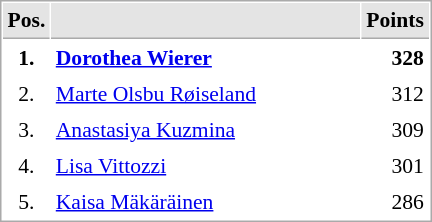<table cellspacing="1" cellpadding="3" style="border:1px solid #AAAAAA;font-size:90%">
<tr bgcolor="#E4E4E4">
<th style="border-bottom:1px solid #AAAAAA" width=10>Pos.</th>
<th style="border-bottom:1px solid #AAAAAA" width=200></th>
<th style="border-bottom:1px solid #AAAAAA" width=20>Points</th>
</tr>
<tr>
<td align="center"><strong>1.</strong></td>
<td> <strong><a href='#'>Dorothea Wierer</a></strong></td>
<td align="right"><strong>328</strong></td>
</tr>
<tr>
<td align="center">2.</td>
<td> <a href='#'>Marte Olsbu Røiseland</a></td>
<td align="right">312</td>
</tr>
<tr>
<td align="center">3.</td>
<td> <a href='#'>Anastasiya Kuzmina</a></td>
<td align="right">309</td>
</tr>
<tr>
<td align="center">4.</td>
<td> <a href='#'>Lisa Vittozzi</a></td>
<td align="right">301</td>
</tr>
<tr>
<td align="center">5.</td>
<td> <a href='#'>Kaisa Mäkäräinen</a></td>
<td align="right">286</td>
</tr>
</table>
